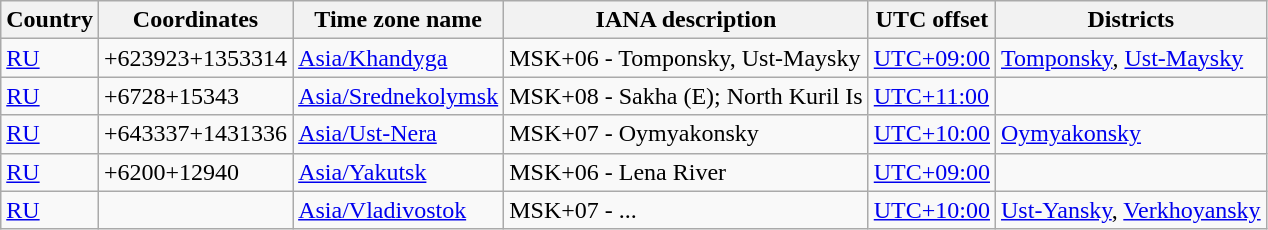<table class="wikitable">
<tr>
<th>Country</th>
<th>Coordinates</th>
<th>Time zone name</th>
<th>IANA description</th>
<th>UTC offset</th>
<th>Districts</th>
</tr>
<tr>
<td><a href='#'>RU</a></td>
<td>+623923+1353314</td>
<td><a href='#'>Asia/Khandyga</a></td>
<td>MSK+06 - Tomponsky, Ust-Maysky</td>
<td><a href='#'>UTC+09:00</a></td>
<td><a href='#'>Tomponsky</a>, <a href='#'>Ust-Maysky</a></td>
</tr>
<tr>
<td><a href='#'>RU</a></td>
<td>+6728+15343</td>
<td><a href='#'>Asia/Srednekolymsk</a></td>
<td>MSK+08 - Sakha (E); North Kuril Is</td>
<td><a href='#'>UTC+11:00</a></td>
<td></td>
</tr>
<tr>
<td><a href='#'>RU</a></td>
<td>+643337+1431336</td>
<td><a href='#'>Asia/Ust-Nera</a></td>
<td>MSK+07 - Oymyakonsky</td>
<td><a href='#'>UTC+10:00</a></td>
<td><a href='#'>Oymyakonsky</a></td>
</tr>
<tr>
<td><a href='#'>RU</a></td>
<td>+6200+12940</td>
<td><a href='#'>Asia/Yakutsk</a></td>
<td>MSK+06 - Lena River</td>
<td><a href='#'>UTC+09:00</a></td>
<td></td>
</tr>
<tr>
<td><a href='#'>RU</a></td>
<td></td>
<td><a href='#'>Asia/Vladivostok</a></td>
<td>MSK+07 - ...</td>
<td><a href='#'>UTC+10:00</a></td>
<td><a href='#'>Ust-Yansky</a>, <a href='#'>Verkhoyansky</a></td>
</tr>
</table>
